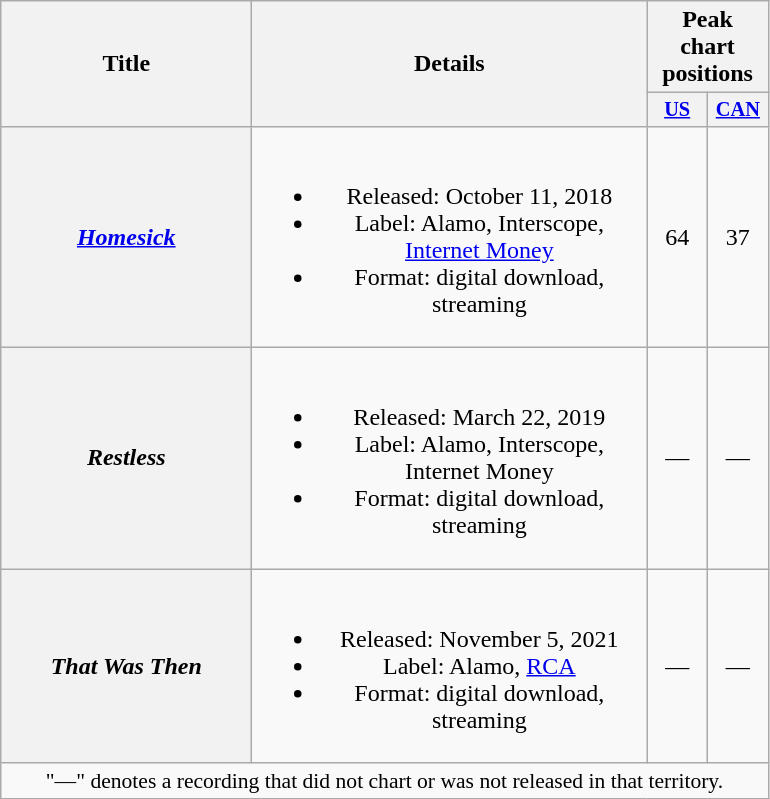<table class="wikitable plainrowheaders" style="text-align:center;">
<tr>
<th scope="col" rowspan="2" style="width:10em;">Title</th>
<th scope="col" rowspan="2" style="width:16em;">Details</th>
<th scope="col" colspan="2">Peak chart positions</th>
</tr>
<tr>
<th scope="col" style="width:2.5em;font-size:85%;"><a href='#'>US</a><br></th>
<th scope="col" style="width:2.5em;font-size:85%;"><a href='#'>CAN</a><br></th>
</tr>
<tr>
<th scope="row"><em><a href='#'>Homesick</a></em></th>
<td><br><ul><li>Released: October 11, 2018</li><li>Label: Alamo, Interscope, <a href='#'>Internet Money</a></li><li>Format: digital download, streaming</li></ul></td>
<td>64</td>
<td>37</td>
</tr>
<tr>
<th scope="row"><em>Restless</em></th>
<td><br><ul><li>Released: March 22, 2019</li><li>Label: Alamo, Interscope, Internet Money</li><li>Format: digital download, streaming</li></ul></td>
<td>—</td>
<td>—</td>
</tr>
<tr>
<th scope="row"><em>That Was Then</em></th>
<td><br><ul><li>Released: November 5, 2021</li><li>Label: Alamo, <a href='#'>RCA</a></li><li>Format: digital download, streaming</li></ul></td>
<td>—</td>
<td>—</td>
</tr>
<tr>
<td colspan="5" style="font-size:90%">"—" denotes a recording that did not chart or was not released in that territory.</td>
</tr>
</table>
